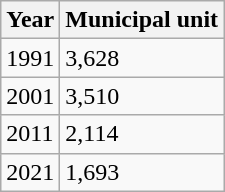<table class="wikitable">
<tr>
<th>Year</th>
<th>Municipal unit</th>
</tr>
<tr>
<td>1991</td>
<td>3,628</td>
</tr>
<tr>
<td>2001</td>
<td>3,510</td>
</tr>
<tr>
<td>2011</td>
<td>2,114</td>
</tr>
<tr>
<td>2021</td>
<td>1,693</td>
</tr>
</table>
